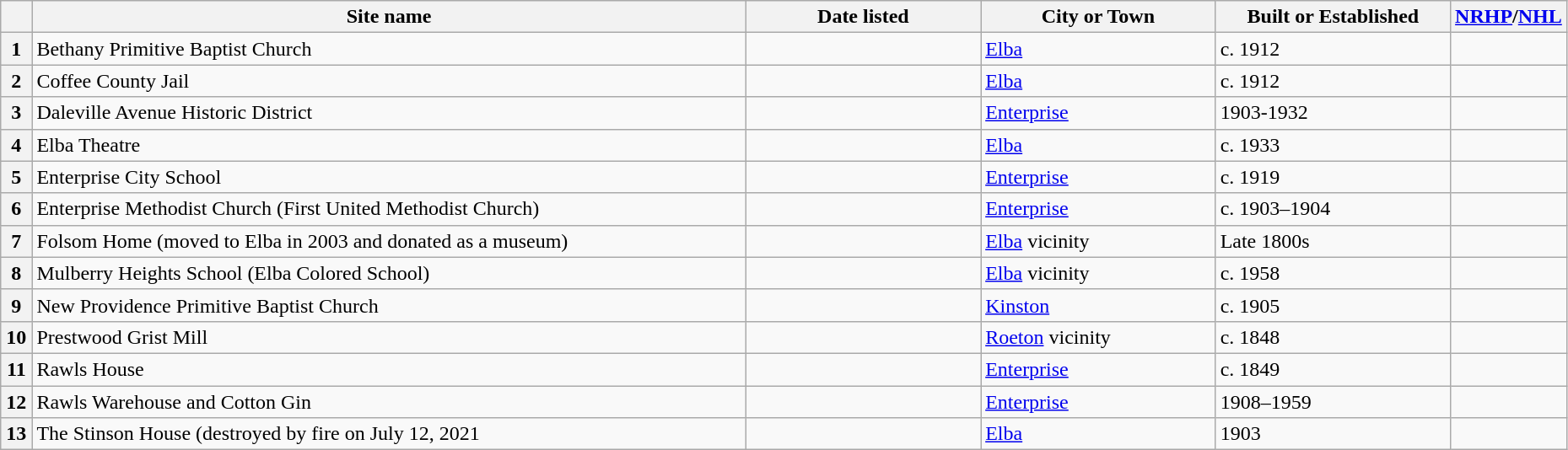<table class="wikitable" style="width:98%">
<tr>
<th width = 2% ></th>
<th><strong>Site name</strong></th>
<th width = 15% ><strong>Date listed</strong></th>
<th width = 15% ><strong>City or Town</strong></th>
<th width = 15% ><strong>Built or Established</strong></th>
<th width = 5%  ><strong><a href='#'>NRHP</a>/<a href='#'>NHL</a></strong></th>
</tr>
<tr>
<th>1</th>
<td>Bethany Primitive Baptist Church</td>
<td></td>
<td><a href='#'>Elba</a></td>
<td>c. 1912</td>
<td></td>
</tr>
<tr>
<th>2</th>
<td>Coffee County Jail</td>
<td></td>
<td><a href='#'>Elba</a></td>
<td>c. 1912</td>
<td></td>
</tr>
<tr>
<th>3</th>
<td>Daleville Avenue Historic District</td>
<td></td>
<td><a href='#'>Enterprise</a></td>
<td>1903-1932</td>
<td></td>
</tr>
<tr>
<th>4</th>
<td>Elba Theatre</td>
<td></td>
<td><a href='#'>Elba</a></td>
<td>c. 1933</td>
<td></td>
</tr>
<tr>
<th>5</th>
<td>Enterprise City School</td>
<td></td>
<td><a href='#'>Enterprise</a></td>
<td>c. 1919</td>
<td></td>
</tr>
<tr>
<th>6</th>
<td>Enterprise Methodist Church (First United Methodist Church)</td>
<td></td>
<td><a href='#'>Enterprise</a></td>
<td>c. 1903–1904</td>
<td></td>
</tr>
<tr>
<th>7</th>
<td>Folsom Home (moved to Elba in 2003 and donated as a museum)</td>
<td></td>
<td><a href='#'>Elba</a> vicinity</td>
<td>Late 1800s</td>
<td></td>
</tr>
<tr>
<th>8</th>
<td>Mulberry Heights School (Elba Colored School)</td>
<td></td>
<td><a href='#'>Elba</a> vicinity</td>
<td>c. 1958</td>
<td></td>
</tr>
<tr>
<th>9</th>
<td>New Providence Primitive Baptist Church</td>
<td></td>
<td><a href='#'>Kinston</a></td>
<td>c. 1905</td>
<td></td>
</tr>
<tr>
<th>10</th>
<td>Prestwood Grist Mill</td>
<td></td>
<td><a href='#'>Roeton</a> vicinity</td>
<td>c. 1848</td>
<td></td>
</tr>
<tr>
<th>11</th>
<td>Rawls House</td>
<td></td>
<td><a href='#'>Enterprise</a></td>
<td>c. 1849</td>
<td></td>
</tr>
<tr>
<th>12</th>
<td>Rawls Warehouse and Cotton Gin</td>
<td></td>
<td><a href='#'>Enterprise</a></td>
<td>1908–1959</td>
</tr>
<tr>
<th>13</th>
<td>The Stinson House (destroyed by fire on July 12, 2021</td>
<td></td>
<td><a href='#'>Elba</a></td>
<td>1903</td>
<td></td>
</tr>
</table>
